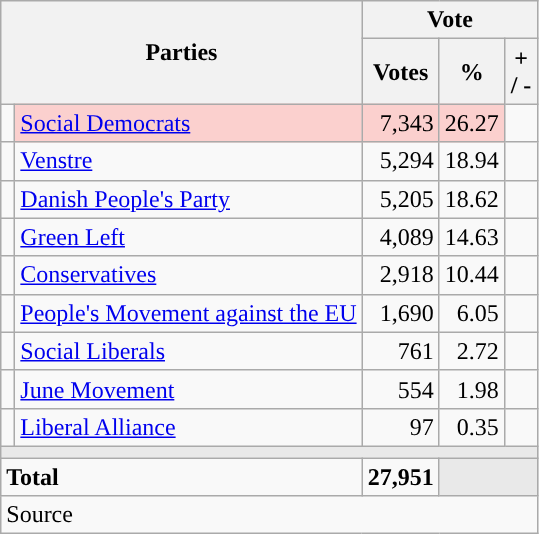<table class="wikitable" style="text-align:right;">
<tr>
<th style="text-align:centre;" rowspan="2" colspan="2" width="225">Parties</th>
<th colspan="3">Vote</th>
</tr>
<tr>
<th width="15">Votes</th>
<th width="15">%</th>
<th width="15">+ / -</th>
</tr>
<tr>
<td width="2" style="color:inherit;background:"></td>
<td bgcolor=#fbd0ce   align="left"><a href='#'>Social Democrats</a></td>
<td bgcolor=#fbd0ce>7,343</td>
<td bgcolor=#fbd0ce>26.27</td>
<td></td>
</tr>
<tr>
<td width="2" style="color:inherit;background:"></td>
<td align="left"><a href='#'>Venstre</a></td>
<td>5,294</td>
<td>18.94</td>
<td></td>
</tr>
<tr>
<td width="2" style="color:inherit;background:"></td>
<td align="left"><a href='#'>Danish People's Party</a></td>
<td>5,205</td>
<td>18.62</td>
<td></td>
</tr>
<tr>
<td width="2" style="color:inherit;background:"></td>
<td align="left"><a href='#'>Green Left</a></td>
<td>4,089</td>
<td>14.63</td>
<td></td>
</tr>
<tr>
<td width="2" style="color:inherit;background:"></td>
<td align="left"><a href='#'>Conservatives</a></td>
<td>2,918</td>
<td>10.44</td>
<td></td>
</tr>
<tr>
<td width="2" style="color:inherit;background:"></td>
<td align="left"><a href='#'>People's Movement against the EU</a></td>
<td>1,690</td>
<td>6.05</td>
<td></td>
</tr>
<tr>
<td width="2" style="color:inherit;background:"></td>
<td align="left"><a href='#'>Social Liberals</a></td>
<td>761</td>
<td>2.72</td>
<td></td>
</tr>
<tr>
<td width="2" style="color:inherit;background:"></td>
<td align="left"><a href='#'>June Movement</a></td>
<td>554</td>
<td>1.98</td>
<td></td>
</tr>
<tr>
<td width="2" style="color:inherit;background:"></td>
<td align="left"><a href='#'>Liberal Alliance</a></td>
<td>97</td>
<td>0.35</td>
<td></td>
</tr>
<tr>
<td colspan="7" bgcolor="#E9E9E9"></td>
</tr>
<tr>
<td align="left" colspan="2"><strong>Total</strong></td>
<td><strong>27,951</strong></td>
<td bgcolor="#E9E9E9" colspan="2"></td>
</tr>
<tr>
<td align="left" colspan="6">Source</td>
</tr>
</table>
